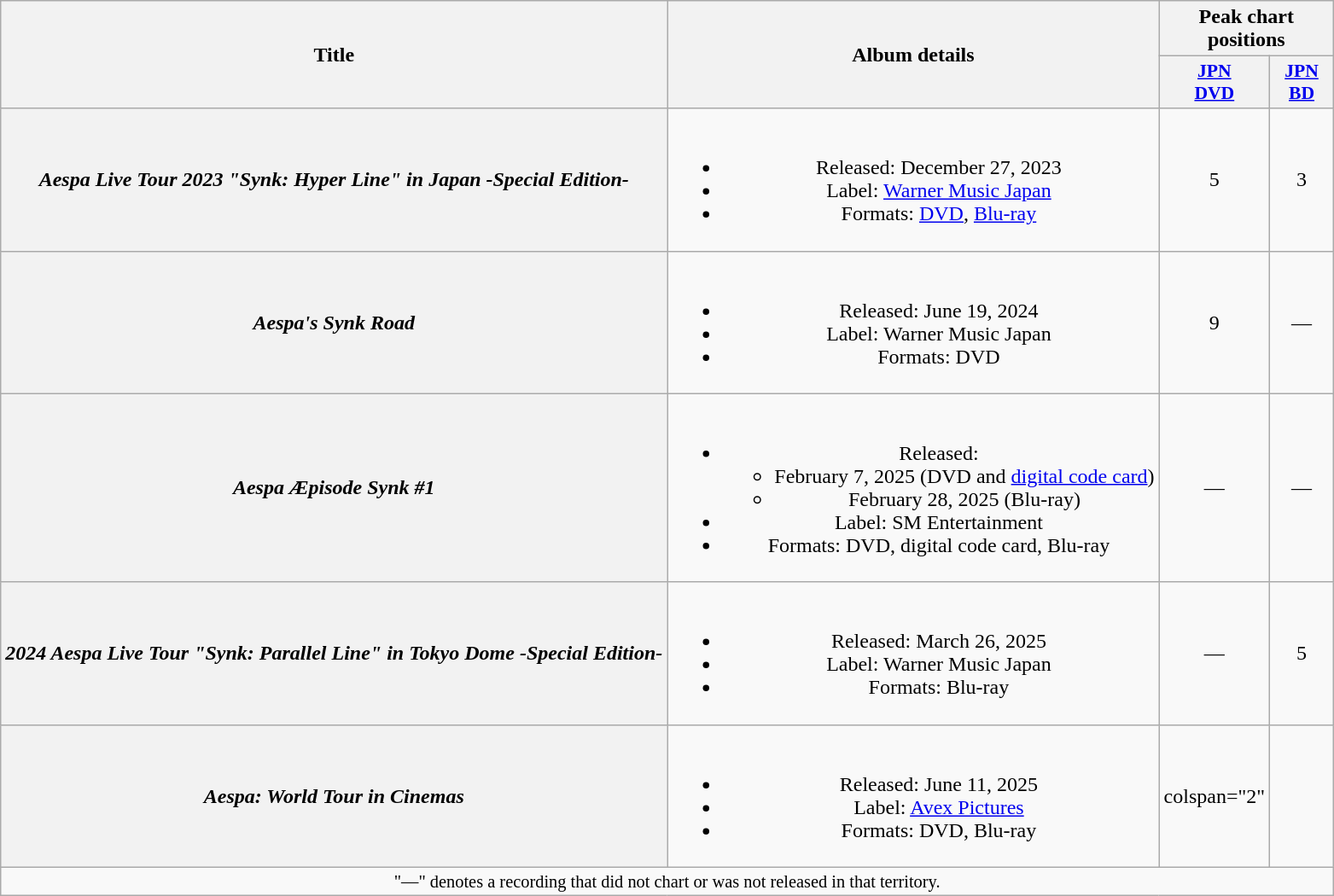<table class="wikitable plainrowheaders" style="text-align:center">
<tr>
<th rowspan="2" scope="col">Title</th>
<th rowspan="2" scope="col">Album details</th>
<th colspan="2" scope="col">Peak chart positions</th>
</tr>
<tr>
<th scope="col" style="width:3em;font-size:90%"><a href='#'>JPN<br>DVD</a><br></th>
<th scope="col" style="width:3em;font-size:90%"><a href='#'>JPN<br>BD</a><br></th>
</tr>
<tr>
<th scope="row"><em>Aespa Live Tour 2023 "Synk: Hyper Line" in Japan -Special Edition-</em></th>
<td><br><ul><li>Released: December 27, 2023</li><li>Label: <a href='#'>Warner Music Japan</a></li><li>Formats: <a href='#'>DVD</a>, <a href='#'>Blu-ray</a></li></ul></td>
<td>5</td>
<td>3</td>
</tr>
<tr>
<th scope="row"><em>Aespa's Synk Road</em></th>
<td><br><ul><li>Released: June 19, 2024</li><li>Label: Warner Music Japan</li><li>Formats: DVD</li></ul></td>
<td>9</td>
<td>—</td>
</tr>
<tr>
<th scope="row"><em>Aespa Æpisode Synk #1</em></th>
<td><br><ul><li>Released:<ul><li>February 7, 2025 (DVD and <a href='#'>digital code card</a>)</li><li>February 28, 2025 (Blu-ray)</li></ul></li><li>Label: SM Entertainment</li><li>Formats: DVD, digital code card, Blu-ray</li></ul></td>
<td>—</td>
<td>—</td>
</tr>
<tr>
<th scope="row"><em>2024 Aespa Live Tour "Synk: Parallel Line" in Tokyo Dome -Special Edition-</em></th>
<td><br><ul><li>Released: March 26, 2025</li><li>Label: Warner Music Japan</li><li>Formats: Blu-ray</li></ul></td>
<td>—</td>
<td>5</td>
</tr>
<tr>
<th scope="row"><em>Aespa: World Tour in Cinemas</em></th>
<td><br><ul><li>Released: June 11, 2025</li><li>Label: <a href='#'>Avex Pictures</a></li><li>Formats: DVD, Blu-ray</li></ul></td>
<td>colspan="2" </td>
</tr>
<tr>
<td colspan="4" style="font-size:85%">"—" denotes a recording that did not chart or was not released in that territory.</td>
</tr>
</table>
